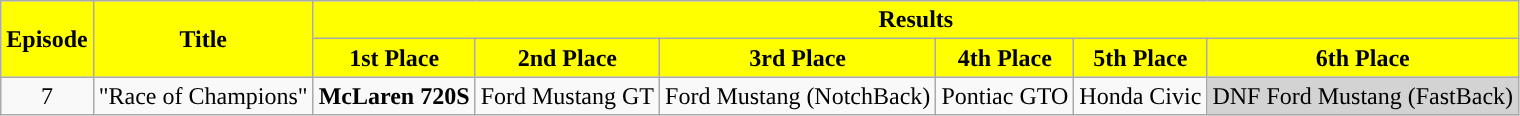<table class="wikitable">
<tr>
<th rowspan="2" ! style="background:#FFFF00; color:#000000">Episode</th>
<th rowspan="2" ! style="background:#FFFF00; color:#000000">Title</th>
<th colspan="6" ! style="background:#FFFF00; color:#000000">Results</th>
</tr>
<tr>
<th style="background:#FFFF00; color:#000000">1st Place</th>
<th style="background:#FFFF00; color:#000000">2nd Place</th>
<th style="background:#FFFF00; color:#000000">3rd Place</th>
<th style="background:#FFFF00; color:#000000">4th Place</th>
<th style="background:#FFFF00; color:#000000">5th Place</th>
<th style="background:#FFFF00; color:#000000">6th Place</th>
</tr>
<tr>
<td style="text-align:center">7</td>
<td>"Race of Champions"</td>
<td><strong>McLaren 720S</strong></td>
<td>Ford Mustang GT</td>
<td>Ford Mustang (NotchBack)</td>
<td>Pontiac GTO</td>
<td>Honda Civic</td>
<td bgcolor=lightgray>DNF Ford Mustang (FastBack)</td>
</tr>
</table>
